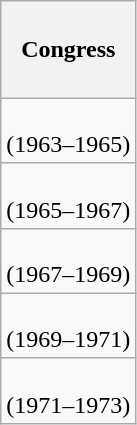<table class="wikitable" style="float:left; margin:0; margin-right:-0.5px; margin-top:14px; text-align:center;">
<tr style="white-space:nowrap; height:4.06em;">
<th>Congress</th>
</tr>
<tr style="white-space:nowrap;">
<td><strong></strong><br>(1963–1965)</td>
</tr>
<tr style="white-space:nowrap;">
<td><strong></strong><br>(1965–1967)</td>
</tr>
<tr style="white-space:nowrap;">
<td><strong></strong><br>(1967–1969)</td>
</tr>
<tr style="white-space:nowrap;">
<td><strong></strong><br>(1969–1971)</td>
</tr>
<tr style="white-space:nowrap;">
<td><strong></strong><br>(1971–1973)</td>
</tr>
</table>
